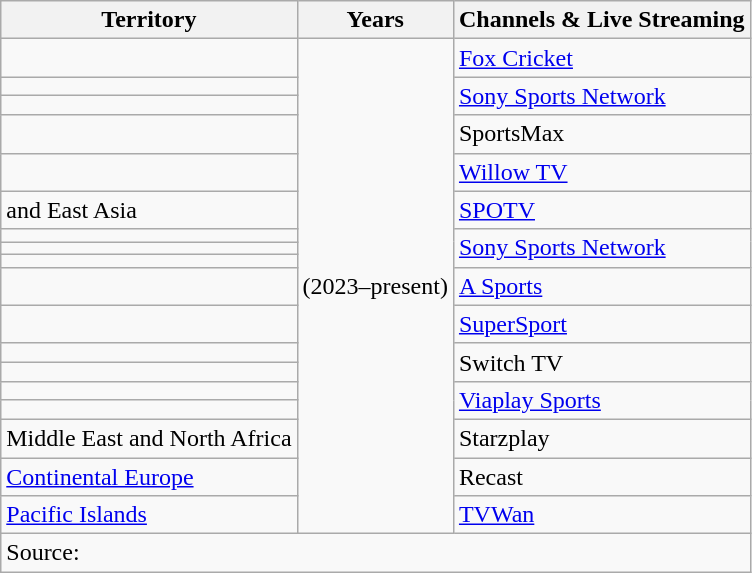<table class="wikitable">
<tr>
<th scope="col">Territory</th>
<th scope="col">Years</th>
<th scope="col">Channels & Live Streaming</th>
</tr>
<tr>
<td></td>
<td rowspan="18">(2023–present)</td>
<td><a href='#'>Fox Cricket</a></td>
</tr>
<tr>
<td></td>
<td rowspan="2"><a href='#'>Sony Sports Network</a></td>
</tr>
<tr>
<td></td>
</tr>
<tr>
<td></td>
<td>SportsMax</td>
</tr>
<tr>
<td></td>
<td><a href='#'>Willow TV</a></td>
</tr>
<tr>
<td> and East Asia</td>
<td><a href='#'>SPOTV</a></td>
</tr>
<tr>
<td></td>
<td rowspan="3"><a href='#'>Sony Sports Network</a></td>
</tr>
<tr>
<td></td>
</tr>
<tr>
<td></td>
</tr>
<tr>
<td></td>
<td><a href='#'>A Sports</a></td>
</tr>
<tr>
<td></td>
<td><a href='#'>SuperSport</a></td>
</tr>
<tr>
<td></td>
<td rowspan="2">Switch TV</td>
</tr>
<tr>
<td></td>
</tr>
<tr>
<td></td>
<td rowspan="2"><a href='#'>Viaplay Sports</a></td>
</tr>
<tr>
<td></td>
</tr>
<tr>
<td>Middle East and North Africa</td>
<td>Starzplay</td>
</tr>
<tr>
<td><a href='#'>Continental Europe</a></td>
<td>Recast</td>
</tr>
<tr>
<td><a href='#'>Pacific Islands</a></td>
<td><a href='#'>TVWan</a></td>
</tr>
<tr>
<td colspan="3">Source:</td>
</tr>
</table>
